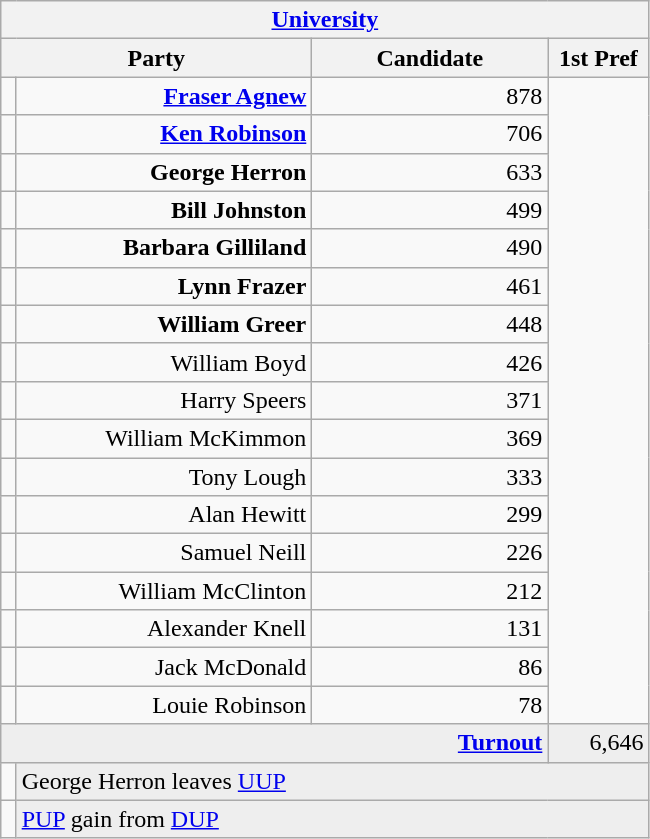<table class="wikitable">
<tr>
<th colspan="4" align="center"><a href='#'>University</a></th>
</tr>
<tr>
<th colspan="2" align="center" width=200>Party</th>
<th width=150>Candidate</th>
<th width=60>1st Pref</th>
</tr>
<tr>
<td></td>
<td align="right"><strong><a href='#'>Fraser Agnew</a></strong></td>
<td align="right">878</td>
</tr>
<tr>
<td></td>
<td align="right"><strong><a href='#'>Ken Robinson</a></strong></td>
<td align="right">706</td>
</tr>
<tr>
<td></td>
<td align="right"><strong>George Herron</strong></td>
<td align="right">633</td>
</tr>
<tr>
<td></td>
<td align="right"><strong>Bill Johnston</strong></td>
<td align="right">499</td>
</tr>
<tr>
<td></td>
<td align="right"><strong>Barbara Gilliland</strong></td>
<td align="right">490</td>
</tr>
<tr>
<td></td>
<td align="right"><strong>Lynn Frazer</strong></td>
<td align="right">461</td>
</tr>
<tr>
<td></td>
<td align="right"><strong>William Greer</strong></td>
<td align="right">448</td>
</tr>
<tr>
<td></td>
<td align="right">William Boyd</td>
<td align="right">426</td>
</tr>
<tr>
<td></td>
<td align="right">Harry Speers</td>
<td align="right">371</td>
</tr>
<tr>
<td></td>
<td align="right">William McKimmon</td>
<td align="right">369</td>
</tr>
<tr>
<td></td>
<td align="right">Tony Lough</td>
<td align="right">333</td>
</tr>
<tr>
<td></td>
<td align="right">Alan Hewitt</td>
<td align="right">299</td>
</tr>
<tr>
<td></td>
<td align="right">Samuel Neill</td>
<td align="right">226</td>
</tr>
<tr>
<td></td>
<td align="right">William McClinton</td>
<td align="right">212</td>
</tr>
<tr>
<td></td>
<td align="right">Alexander Knell</td>
<td align="right">131</td>
</tr>
<tr>
<td></td>
<td align="right">Jack McDonald</td>
<td align="right">86</td>
</tr>
<tr>
<td></td>
<td align="right">Louie Robinson</td>
<td align="right">78</td>
</tr>
<tr bgcolor="EEEEEE">
<td colspan=3 align="right"><strong><a href='#'>Turnout</a></strong></td>
<td align="right">6,646</td>
</tr>
<tr>
<td bgcolor=></td>
<td colspan=3 bgcolor="EEEEEE">George Herron leaves <a href='#'>UUP</a></td>
</tr>
<tr>
<td bgcolor=></td>
<td colspan=3 bgcolor="EEEEEE"><a href='#'>PUP</a> gain from <a href='#'>DUP</a></td>
</tr>
</table>
